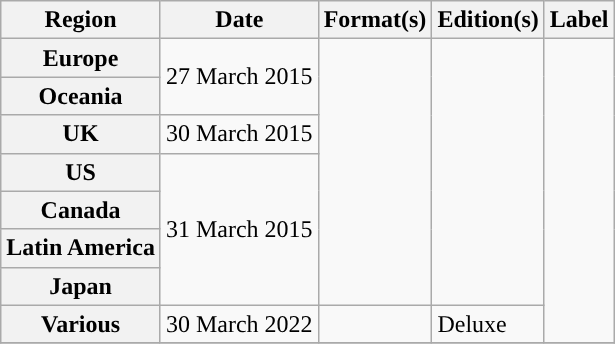<table class="wikitable plainrowheaders">
<tr>
<th scope="col">Region</th>
<th scope="col">Date</th>
<th scope="col">Format(s)</th>
<th scope="col">Edition(s)</th>
<th scope="col">Label</th>
</tr>
<tr>
<th scope="row">Europe</th>
<td rowspan="2">27 March 2015</td>
<td rowspan="7"></td>
<td rowspan="7"></td>
<td rowspan="8"></td>
</tr>
<tr>
<th scope="row">Oceania</th>
</tr>
<tr>
<th scope="row">UK</th>
<td>30 March 2015</td>
</tr>
<tr>
<th scope="row">US</th>
<td rowspan="4">31 March 2015</td>
</tr>
<tr>
<th scope="row">Canada</th>
</tr>
<tr>
<th scope="row">Latin America</th>
</tr>
<tr>
<th scope="row">Japan</th>
</tr>
<tr>
<th scope="row">Various</th>
<td>30 March 2022</td>
<td></td>
<td>Deluxe</td>
</tr>
<tr>
</tr>
</table>
